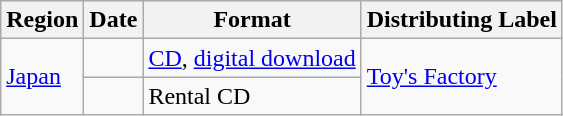<table class="wikitable">
<tr>
<th>Region</th>
<th>Date</th>
<th>Format</th>
<th>Distributing Label</th>
</tr>
<tr>
<td rowspan="2"><a href='#'>Japan</a></td>
<td></td>
<td><a href='#'>CD</a>, <a href='#'>digital download</a></td>
<td rowspan="2"><a href='#'>Toy's Factory</a></td>
</tr>
<tr>
<td></td>
<td>Rental CD</td>
</tr>
</table>
